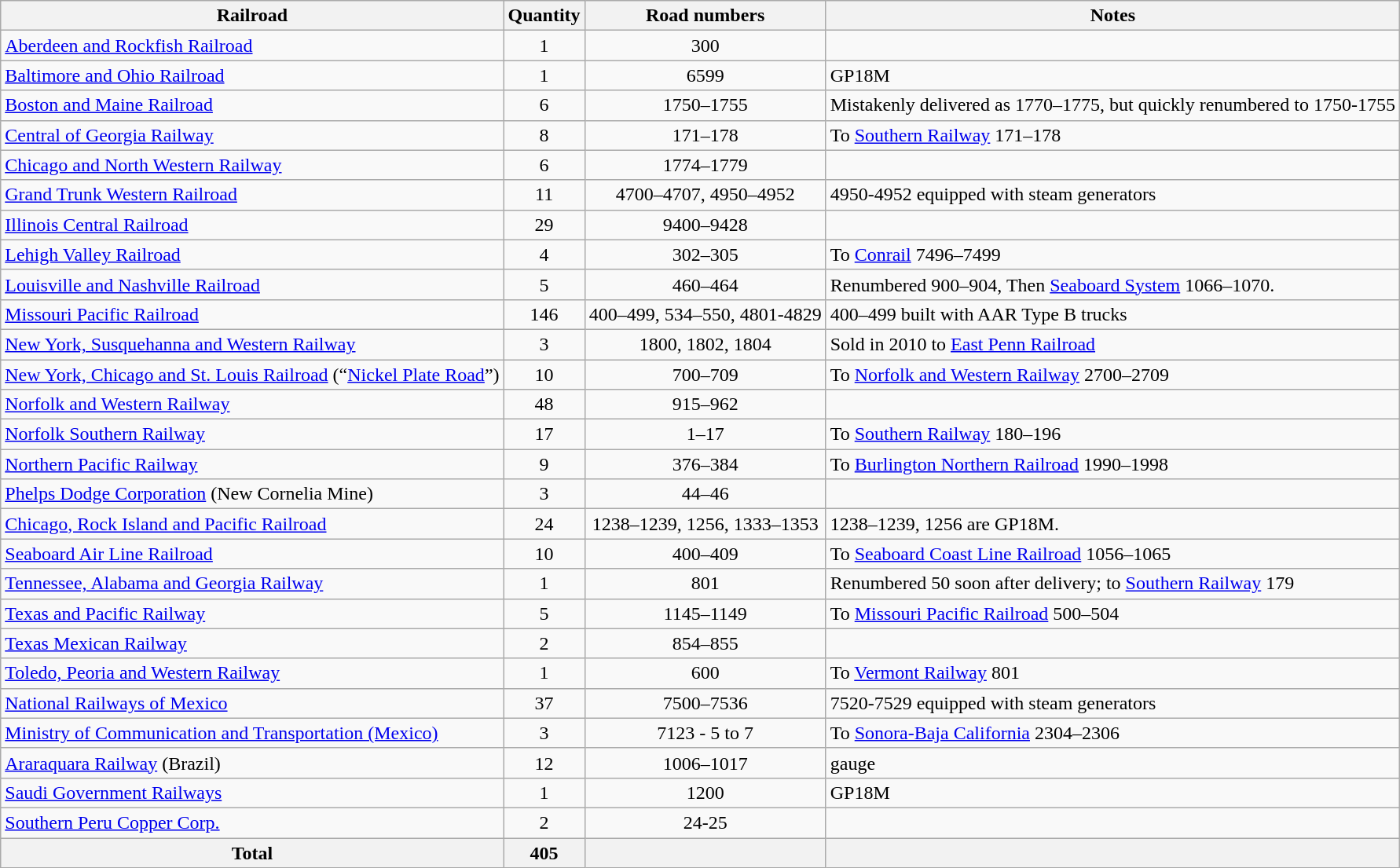<table class="wikitable">
<tr>
<th>Railroad</th>
<th>Quantity</th>
<th>Road numbers</th>
<th>Notes</th>
</tr>
<tr>
<td><a href='#'>Aberdeen and Rockfish Railroad</a></td>
<td style="text-align:center;">1</td>
<td style="text-align:center;">300</td>
<td></td>
</tr>
<tr>
<td><a href='#'>Baltimore and Ohio Railroad</a></td>
<td style="text-align:center;">1</td>
<td style="text-align:center;">6599</td>
<td>GP18M </td>
</tr>
<tr>
<td><a href='#'>Boston and Maine Railroad</a></td>
<td style="text-align:center;">6</td>
<td style="text-align:center;">1750–1755</td>
<td>Mistakenly delivered as 1770–1775, but quickly renumbered to 1750-1755</td>
</tr>
<tr>
<td><a href='#'>Central of Georgia Railway</a></td>
<td style="text-align:center;">8</td>
<td style="text-align:center;">171–178</td>
<td>To <a href='#'>Southern Railway</a> 171–178</td>
</tr>
<tr>
<td><a href='#'>Chicago and North Western Railway</a></td>
<td style="text-align:center;">6</td>
<td style="text-align:center;">1774–1779</td>
<td></td>
</tr>
<tr>
<td><a href='#'>Grand Trunk Western Railroad</a></td>
<td style="text-align:center;">11</td>
<td style="text-align:center;">4700–4707, 4950–4952</td>
<td>4950-4952 equipped with steam generators</td>
</tr>
<tr>
<td><a href='#'>Illinois Central Railroad</a></td>
<td style="text-align:center;">29</td>
<td style="text-align:center;">9400–9428</td>
<td></td>
</tr>
<tr>
<td><a href='#'>Lehigh Valley Railroad</a></td>
<td style="text-align:center;">4</td>
<td style="text-align:center;">302–305</td>
<td>To <a href='#'>Conrail</a> 7496–7499</td>
</tr>
<tr>
<td><a href='#'>Louisville and Nashville Railroad</a></td>
<td style="text-align:center;">5</td>
<td style="text-align:center;">460–464</td>
<td>Renumbered 900–904, Then <a href='#'>Seaboard System</a> 1066–1070.</td>
</tr>
<tr>
<td><a href='#'>Missouri Pacific Railroad</a></td>
<td style="text-align:center;">146</td>
<td style="text-align:center;">400–499, 534–550, 4801-4829</td>
<td>400–499 built with AAR Type B trucks</td>
</tr>
<tr>
<td><a href='#'>New York, Susquehanna and Western Railway</a></td>
<td style="text-align:center;">3</td>
<td style="text-align:center;">1800, 1802, 1804</td>
<td>Sold in 2010 to <a href='#'>East Penn Railroad</a></td>
</tr>
<tr>
<td><a href='#'>New York, Chicago and St. Louis Railroad</a> (“<a href='#'>Nickel Plate Road</a>”)</td>
<td style="text-align:center;">10</td>
<td style="text-align:center;">700–709</td>
<td>To <a href='#'>Norfolk and Western Railway</a> 2700–2709</td>
</tr>
<tr>
<td><a href='#'>Norfolk and Western Railway</a></td>
<td style="text-align:center;">48</td>
<td style="text-align:center;">915–962</td>
<td></td>
</tr>
<tr>
<td><a href='#'>Norfolk Southern Railway</a></td>
<td style="text-align:center;">17</td>
<td style="text-align:center;">1–17</td>
<td>To <a href='#'>Southern Railway</a> 180–196</td>
</tr>
<tr>
<td><a href='#'>Northern Pacific Railway</a></td>
<td style="text-align:center;">9</td>
<td style="text-align:center;">376–384</td>
<td>To <a href='#'>Burlington Northern Railroad</a> 1990–1998</td>
</tr>
<tr>
<td><a href='#'>Phelps Dodge Corporation</a> (New Cornelia Mine)</td>
<td style="text-align:center;">3</td>
<td style="text-align:center;">44–46</td>
<td></td>
</tr>
<tr>
<td><a href='#'>Chicago, Rock Island and Pacific Railroad</a></td>
<td style="text-align:center;">24</td>
<td style="text-align:center;">1238–1239, 1256, 1333–1353</td>
<td>1238–1239, 1256 are  GP18M.</td>
</tr>
<tr>
<td><a href='#'>Seaboard Air Line Railroad</a></td>
<td style="text-align:center;">10</td>
<td style="text-align:center;">400–409</td>
<td>To <a href='#'>Seaboard Coast Line Railroad</a>  1056–1065</td>
</tr>
<tr>
<td><a href='#'>Tennessee, Alabama and Georgia Railway</a></td>
<td style="text-align:center;">1</td>
<td style="text-align:center;">801</td>
<td>Renumbered 50 soon after delivery; to <a href='#'>Southern Railway</a> 179</td>
</tr>
<tr>
<td><a href='#'>Texas and Pacific Railway</a></td>
<td style="text-align:center;">5</td>
<td style="text-align:center;">1145–1149</td>
<td>To <a href='#'>Missouri Pacific Railroad</a> 500–504</td>
</tr>
<tr>
<td><a href='#'>Texas Mexican Railway</a></td>
<td style="text-align:center;">2</td>
<td style="text-align:center;">854–855</td>
<td></td>
</tr>
<tr>
<td><a href='#'>Toledo, Peoria and Western Railway</a></td>
<td style="text-align:center;">1</td>
<td style="text-align:center;">600</td>
<td>To <a href='#'>Vermont Railway</a> 801</td>
</tr>
<tr>
<td><a href='#'>National Railways of Mexico</a></td>
<td style="text-align:center;">37</td>
<td style="text-align:center;">7500–7536</td>
<td>7520-7529 equipped with steam generators</td>
</tr>
<tr>
<td><a href='#'>Ministry of Communication and Transportation (Mexico)</a></td>
<td style="text-align:center;">3</td>
<td style="text-align:center;">7123 - 5 to 7</td>
<td>To <a href='#'>Sonora-Baja California</a> 2304–2306</td>
</tr>
<tr>
<td><a href='#'>Araraquara Railway</a> (Brazil)</td>
<td style="text-align:center;">12</td>
<td style="text-align:center;">1006–1017</td>
<td> gauge</td>
</tr>
<tr>
<td><a href='#'>Saudi Government Railways</a></td>
<td style="text-align:center;">1</td>
<td style="text-align:center;">1200</td>
<td>GP18M </td>
</tr>
<tr>
<td><a href='#'>Southern Peru Copper Corp.</a></td>
<td style="text-align:center;">2</td>
<td style="text-align:center;">24-25</td>
<td></td>
</tr>
<tr>
<th>Total</th>
<th>405</th>
<th></th>
<th></th>
</tr>
</table>
